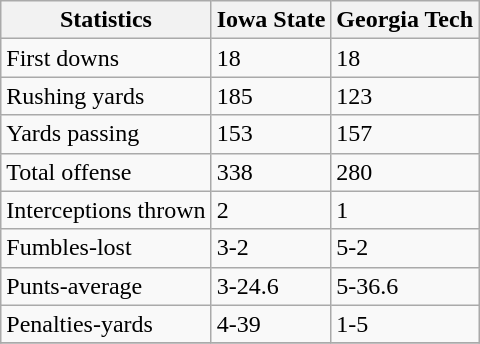<table class="wikitable">
<tr>
<th>Statistics</th>
<th>Iowa State</th>
<th>Georgia Tech</th>
</tr>
<tr>
<td>First downs</td>
<td>18</td>
<td>18</td>
</tr>
<tr>
<td>Rushing yards</td>
<td>185</td>
<td>123</td>
</tr>
<tr>
<td>Yards passing</td>
<td>153</td>
<td>157</td>
</tr>
<tr>
<td>Total offense</td>
<td>338</td>
<td>280</td>
</tr>
<tr>
<td>Interceptions thrown</td>
<td>2</td>
<td>1</td>
</tr>
<tr>
<td>Fumbles-lost</td>
<td>3-2</td>
<td>5-2</td>
</tr>
<tr>
<td>Punts-average</td>
<td>3-24.6</td>
<td>5-36.6</td>
</tr>
<tr>
<td>Penalties-yards</td>
<td>4-39</td>
<td>1-5</td>
</tr>
<tr>
</tr>
</table>
